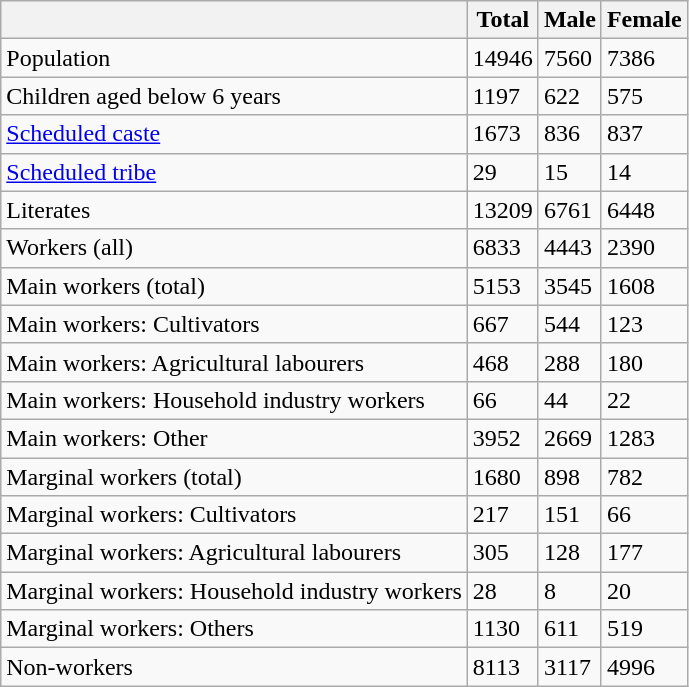<table class="wikitable sortable">
<tr>
<th></th>
<th>Total</th>
<th>Male</th>
<th>Female</th>
</tr>
<tr>
<td>Population</td>
<td>14946</td>
<td>7560</td>
<td>7386</td>
</tr>
<tr>
<td>Children aged below 6 years</td>
<td>1197</td>
<td>622</td>
<td>575</td>
</tr>
<tr>
<td><a href='#'>Scheduled caste</a></td>
<td>1673</td>
<td>836</td>
<td>837</td>
</tr>
<tr>
<td><a href='#'>Scheduled tribe</a></td>
<td>29</td>
<td>15</td>
<td>14</td>
</tr>
<tr>
<td>Literates</td>
<td>13209</td>
<td>6761</td>
<td>6448</td>
</tr>
<tr>
<td>Workers (all)</td>
<td>6833</td>
<td>4443</td>
<td>2390</td>
</tr>
<tr>
<td>Main workers (total)</td>
<td>5153</td>
<td>3545</td>
<td>1608</td>
</tr>
<tr>
<td>Main workers: Cultivators</td>
<td>667</td>
<td>544</td>
<td>123</td>
</tr>
<tr>
<td>Main workers: Agricultural labourers</td>
<td>468</td>
<td>288</td>
<td>180</td>
</tr>
<tr>
<td>Main workers: Household industry workers</td>
<td>66</td>
<td>44</td>
<td>22</td>
</tr>
<tr>
<td>Main workers: Other</td>
<td>3952</td>
<td>2669</td>
<td>1283</td>
</tr>
<tr>
<td>Marginal workers (total)</td>
<td>1680</td>
<td>898</td>
<td>782</td>
</tr>
<tr>
<td>Marginal workers: Cultivators</td>
<td>217</td>
<td>151</td>
<td>66</td>
</tr>
<tr>
<td>Marginal workers: Agricultural labourers</td>
<td>305</td>
<td>128</td>
<td>177</td>
</tr>
<tr>
<td>Marginal workers: Household industry workers</td>
<td>28</td>
<td>8</td>
<td>20</td>
</tr>
<tr>
<td>Marginal workers: Others</td>
<td>1130</td>
<td>611</td>
<td>519</td>
</tr>
<tr>
<td>Non-workers</td>
<td>8113</td>
<td>3117</td>
<td>4996</td>
</tr>
</table>
